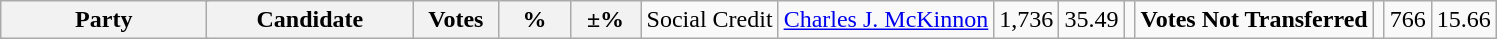<table class="wikitable">
<tr>
<th colspan=2 style="width: 130px">Party</th>
<th style="width: 130px">Candidate</th>
<th style="width: 50px">Votes</th>
<th style="width: 40px">%</th>
<th style="width: 40px">±%<br>
</th>
<td>Social Credit</td>
<td><a href='#'>Charles J. McKinnon</a></td>
<td align="right">1,736</td>
<td align="right">35.49</td>
<td align="right"><br></td>
<td><strong>Votes Not Transferred</strong></td>
<td></td>
<td align="right">766</td>
<td align="right">15.66</td>
</tr>
</table>
